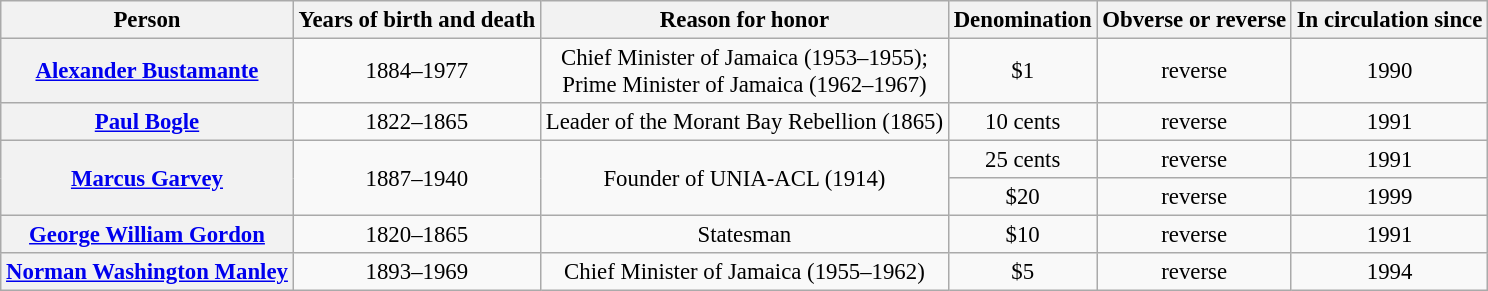<table class="wikitable" style="font-size:95%; text-align:center;">
<tr>
<th>Person</th>
<th>Years of birth and death</th>
<th>Reason for honor</th>
<th>Denomination</th>
<th>Obverse or reverse</th>
<th>In circulation since</th>
</tr>
<tr>
<th><a href='#'>Alexander Bustamante</a></th>
<td>1884–1977</td>
<td>Chief Minister of Jamaica (1953–1955);<br>Prime Minister of Jamaica (1962–1967)</td>
<td>$1</td>
<td>reverse</td>
<td>1990</td>
</tr>
<tr>
<th><a href='#'>Paul Bogle</a></th>
<td>1822–1865</td>
<td>Leader of the Morant Bay Rebellion (1865)</td>
<td>10 cents</td>
<td>reverse</td>
<td>1991</td>
</tr>
<tr>
<th rowspan="2"><a href='#'>Marcus Garvey</a></th>
<td rowspan="2">1887–1940</td>
<td rowspan="2">Founder of UNIA-ACL (1914)</td>
<td>25 cents</td>
<td>reverse</td>
<td>1991</td>
</tr>
<tr>
<td>$20</td>
<td>reverse</td>
<td>1999</td>
</tr>
<tr>
<th><a href='#'>George William Gordon</a></th>
<td>1820–1865</td>
<td>Statesman</td>
<td>$10</td>
<td>reverse</td>
<td>1991</td>
</tr>
<tr>
<th><a href='#'>Norman Washington Manley</a></th>
<td>1893–1969</td>
<td>Chief Minister of Jamaica (1955–1962)</td>
<td>$5</td>
<td>reverse</td>
<td>1994</td>
</tr>
</table>
